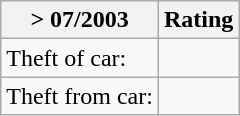<table class="wikitable">
<tr>
<th>> 07/2003</th>
<th>Rating</th>
</tr>
<tr>
<td>Theft of car:</td>
<td></td>
</tr>
<tr>
<td>Theft from car:</td>
<td></td>
</tr>
</table>
